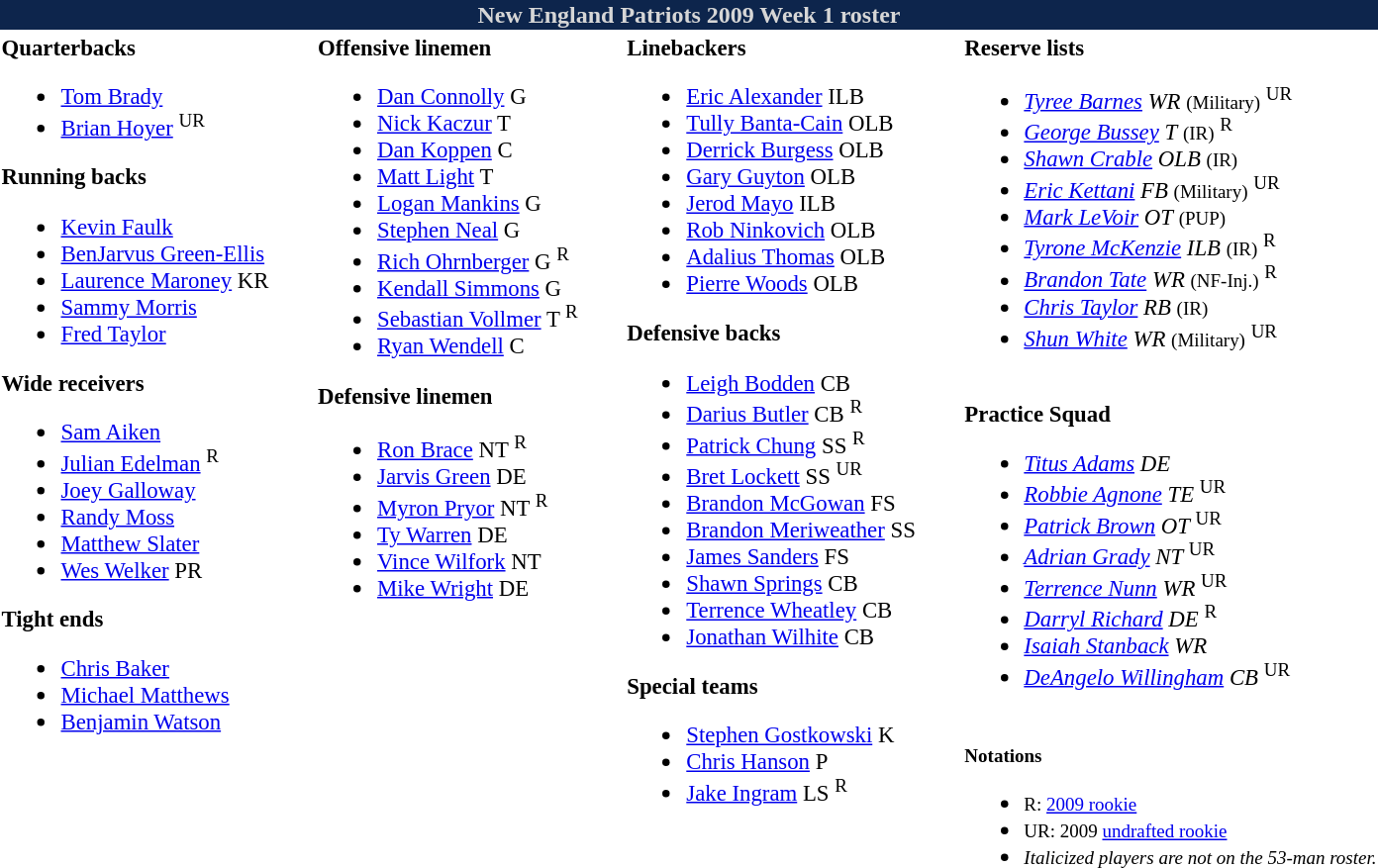<table class="toccolours" style="text-align: left;">
<tr>
<th colspan="9" style="background:#0d254c; color:#d6d6d6; text-align:center;">New England Patriots 2009 Week 1 roster</th>
</tr>
<tr>
<td style="font-size:95%; vertical-align:top;"><strong>Quarterbacks</strong><br><ul><li> <a href='#'>Tom Brady</a></li><li> <a href='#'>Brian Hoyer</a> <sup>UR</sup></li></ul><strong>Running backs</strong><ul><li> <a href='#'>Kevin Faulk</a></li><li> <a href='#'>BenJarvus Green-Ellis</a></li><li> <a href='#'>Laurence Maroney</a> KR</li><li> <a href='#'>Sammy Morris</a></li><li> <a href='#'>Fred Taylor</a></li></ul><strong>Wide receivers</strong><ul><li> <a href='#'>Sam Aiken</a></li><li> <a href='#'>Julian Edelman</a> <sup>R</sup></li><li> <a href='#'>Joey Galloway</a></li><li> <a href='#'>Randy Moss</a></li><li> <a href='#'>Matthew Slater</a></li><li> <a href='#'>Wes Welker</a> PR</li></ul><strong>Tight ends</strong><ul><li> <a href='#'>Chris Baker</a></li><li> <a href='#'>Michael Matthews</a></li><li> <a href='#'>Benjamin Watson</a></li></ul></td>
<td style="width: 25px;"></td>
<td style="font-size:95%; vertical-align:top;"><strong>Offensive linemen</strong><br><ul><li> <a href='#'>Dan Connolly</a> G</li><li> <a href='#'>Nick Kaczur</a> T</li><li> <a href='#'>Dan Koppen</a> C</li><li> <a href='#'>Matt Light</a> T</li><li> <a href='#'>Logan Mankins</a> G</li><li> <a href='#'>Stephen Neal</a> G</li><li> <a href='#'>Rich Ohrnberger</a> G <sup>R</sup></li><li> <a href='#'>Kendall Simmons</a> G</li><li> <a href='#'>Sebastian Vollmer</a> T <sup>R</sup></li><li> <a href='#'>Ryan Wendell</a> C</li></ul><strong>Defensive linemen</strong><ul><li> <a href='#'>Ron Brace</a> NT <sup>R</sup></li><li> <a href='#'>Jarvis Green</a> DE</li><li> <a href='#'>Myron Pryor</a> NT <sup>R</sup></li><li> <a href='#'>Ty Warren</a> DE</li><li> <a href='#'>Vince Wilfork</a> NT</li><li> <a href='#'>Mike Wright</a> DE</li></ul></td>
<td style="width: 25px;"></td>
<td style="font-size:95%; vertical-align:top;"><strong>Linebackers</strong><br><ul><li> <a href='#'>Eric Alexander</a> ILB</li><li> <a href='#'>Tully Banta-Cain</a> OLB</li><li> <a href='#'>Derrick Burgess</a> OLB</li><li> <a href='#'>Gary Guyton</a> OLB</li><li> <a href='#'>Jerod Mayo</a> ILB</li><li> <a href='#'>Rob Ninkovich</a> OLB</li><li> <a href='#'>Adalius Thomas</a> OLB</li><li> <a href='#'>Pierre Woods</a> OLB</li></ul><strong>Defensive backs</strong><ul><li> <a href='#'>Leigh Bodden</a> CB</li><li> <a href='#'>Darius Butler</a> CB <sup>R</sup></li><li> <a href='#'>Patrick Chung</a> SS <sup>R</sup></li><li> <a href='#'>Bret Lockett</a> SS <sup>UR</sup></li><li> <a href='#'>Brandon McGowan</a> FS</li><li> <a href='#'>Brandon Meriweather</a> SS</li><li> <a href='#'>James Sanders</a> FS</li><li> <a href='#'>Shawn Springs</a> CB</li><li> <a href='#'>Terrence Wheatley</a> CB</li><li> <a href='#'>Jonathan Wilhite</a> CB</li></ul><strong>Special teams</strong><ul><li> <a href='#'>Stephen Gostkowski</a> K</li><li> <a href='#'>Chris Hanson</a> P</li><li> <a href='#'>Jake Ingram</a> LS <sup>R</sup></li></ul></td>
<td style="width: 25px;"></td>
<td style="font-size:95%; vertical-align:top;"><strong>Reserve lists</strong><br><ul><li> <em><a href='#'>Tyree Barnes</a> WR</em> <small>(Military)</small> <sup>UR</sup></li><li> <em><a href='#'>George Bussey</a> T</em> <small>(IR)</small> <sup>R</sup> </li><li> <em><a href='#'>Shawn Crable</a> OLB</em> <small>(IR)</small> </li><li> <em><a href='#'>Eric Kettani</a> FB</em> <small>(Military)</small> <sup>UR</sup></li><li> <em><a href='#'>Mark LeVoir</a> OT</em> <small>(PUP)</small> </li><li> <em><a href='#'>Tyrone McKenzie</a> ILB</em> <small>(IR)</small> <sup>R</sup> </li><li> <em><a href='#'>Brandon Tate</a> WR</em> <small>(NF-Inj.)</small> <sup>R</sup> </li><li> <em><a href='#'>Chris Taylor</a> RB</em> <small>(IR)</small> </li><li> <em><a href='#'>Shun White</a> WR</em> <small>(Military)</small> <sup>UR</sup></li></ul><br>
<strong>Practice Squad</strong><ul><li> <em><a href='#'>Titus Adams</a> DE</em></li><li> <em><a href='#'>Robbie Agnone</a> TE</em> <sup>UR</sup></li><li> <em><a href='#'>Patrick Brown</a> OT</em> <sup>UR</sup></li><li> <em><a href='#'>Adrian Grady</a> NT</em> <sup>UR</sup></li><li> <em><a href='#'>Terrence Nunn</a> WR</em> <sup>UR</sup></li><li> <em><a href='#'>Darryl Richard</a> DE</em> <sup>R</sup></li><li> <em><a href='#'>Isaiah Stanback</a> WR</em></li><li> <em><a href='#'>DeAngelo Willingham</a> CB</em> <sup>UR</sup></li></ul><br>
<small><strong>Notations</strong></small><ul><li><small>R: <a href='#'>2009 rookie</a></small></li><li><small>UR: 2009 <a href='#'>undrafted rookie</a></small></li><li><small><em>Italicized players are not on the 53-man roster.</em></small></li></ul></td>
</tr>
</table>
